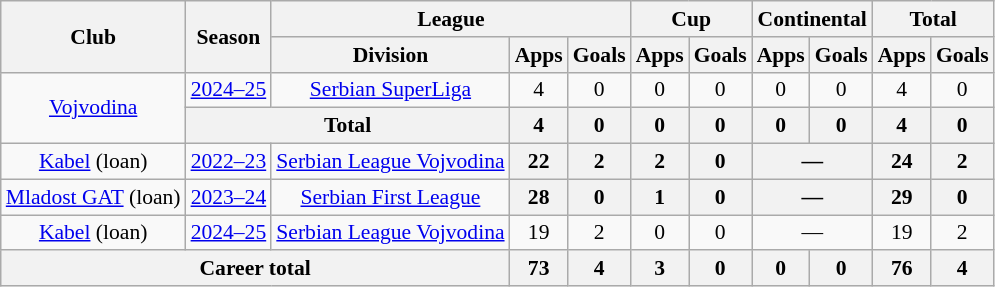<table class="wikitable" style="text-align: center;font-size:90%">
<tr>
<th rowspan="2">Club</th>
<th rowspan="2">Season</th>
<th colspan="3">League</th>
<th colspan="2">Cup</th>
<th colspan="2">Continental</th>
<th colspan="2">Total</th>
</tr>
<tr>
<th>Division</th>
<th>Apps</th>
<th>Goals</th>
<th>Apps</th>
<th>Goals</th>
<th>Apps</th>
<th>Goals</th>
<th>Apps</th>
<th>Goals</th>
</tr>
<tr>
<td rowspan="2"><a href='#'>Vojvodina</a></td>
<td><a href='#'>2024–25</a></td>
<td><a href='#'>Serbian SuperLiga</a></td>
<td>4</td>
<td>0</td>
<td>0</td>
<td>0</td>
<td>0</td>
<td>0</td>
<td>4</td>
<td>0</td>
</tr>
<tr>
<th colspan="2">Total</th>
<th>4</th>
<th>0</th>
<th>0</th>
<th>0</th>
<th>0</th>
<th>0</th>
<th>4</th>
<th>0</th>
</tr>
<tr>
<td><a href='#'>Kabel</a> (loan)</td>
<td><a href='#'>2022–23</a></td>
<td><a href='#'>Serbian League Vojvodina</a></td>
<th>22</th>
<th>2</th>
<th>2</th>
<th>0</th>
<th colspan="2">—</th>
<th>24</th>
<th>2</th>
</tr>
<tr>
<td><a href='#'>Mladost GAT</a> (loan)</td>
<td><a href='#'>2023–24</a></td>
<td><a href='#'>Serbian First League</a></td>
<th>28</th>
<th>0</th>
<th>1</th>
<th>0</th>
<th colspan="2">—</th>
<th>29</th>
<th>0</th>
</tr>
<tr>
<td><a href='#'>Kabel</a> (loan)</td>
<td><a href='#'>2024–25</a></td>
<td><a href='#'>Serbian League Vojvodina</a></td>
<td>19</td>
<td>2</td>
<td>0</td>
<td>0</td>
<td colspan="2">—</td>
<td>19</td>
<td>2</td>
</tr>
<tr>
<th colspan="3">Career total</th>
<th>73</th>
<th>4</th>
<th>3</th>
<th>0</th>
<th>0</th>
<th>0</th>
<th>76</th>
<th>4</th>
</tr>
</table>
